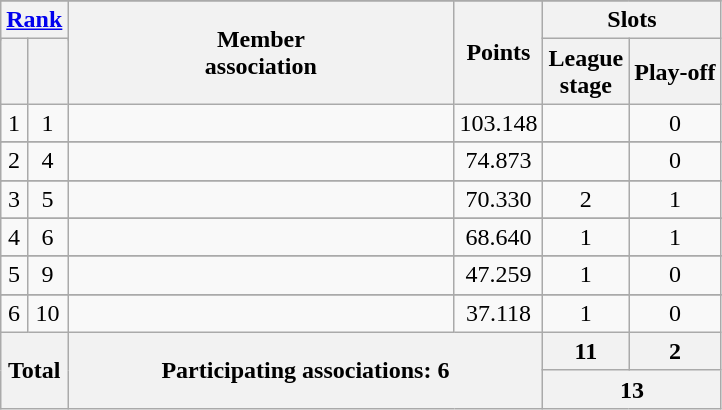<table class="wikitable" style="text-align:center">
<tr>
</tr>
<tr>
<th colspan=2 rowspan=2><a href='#'>Rank</a></th>
<th rowspan=3 width=250>Member<br>association</th>
<th rowspan=3>Points</th>
<th colspan=4>Slots</th>
</tr>
<tr>
<th rowspan=2>League<br>stage</th>
<th rowspan=2>Play-off</th>
</tr>
<tr>
<th></th>
<th></th>
</tr>
<tr bgcolor=>
<td>1</td>
<td>1</td>
<td align=left></td>
<td>103.148</td>
<td></td>
<td>0</td>
</tr>
<tr>
</tr>
<tr bgcolor=>
<td>2</td>
<td>4</td>
<td align=left></td>
<td>74.873</td>
<td></td>
<td>0</td>
</tr>
<tr>
</tr>
<tr bgcolor=>
<td>3</td>
<td>5</td>
<td align=left></td>
<td>70.330</td>
<td>2</td>
<td>1</td>
</tr>
<tr>
</tr>
<tr bgcolor=>
<td>4</td>
<td>6</td>
<td align=left></td>
<td>68.640</td>
<td>1</td>
<td>1</td>
</tr>
<tr>
</tr>
<tr bgcolor=>
<td>5</td>
<td>9</td>
<td align=left></td>
<td>47.259</td>
<td>1</td>
<td>0</td>
</tr>
<tr>
</tr>
<tr bgcolor=>
<td>6</td>
<td>10</td>
<td align=left></td>
<td>37.118</td>
<td>1</td>
<td>0</td>
</tr>
<tr>
<th colspan=2 rowspan=2>Total</th>
<th colspan=2 rowspan=2>Participating associations: 6</th>
<th>11</th>
<th>2</th>
</tr>
<tr>
<th colspan=3>13</th>
</tr>
</table>
